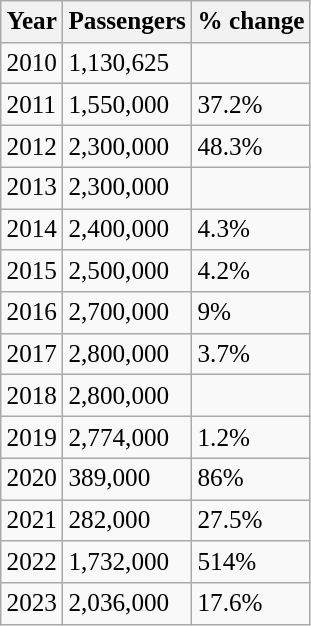<table class="wikitable" style="font-size: 105%">
<tr>
<th>Year</th>
<th>Passengers</th>
<th>% change</th>
</tr>
<tr>
<td>2010</td>
<td>1,130,625</td>
<td></td>
</tr>
<tr>
<td>2011</td>
<td>1,550,000</td>
<td> 37.2%</td>
</tr>
<tr>
<td>2012</td>
<td>2,300,000</td>
<td> 48.3%</td>
</tr>
<tr>
<td>2013</td>
<td>2,300,000</td>
<td></td>
</tr>
<tr>
<td>2014</td>
<td>2,400,000</td>
<td> 4.3%</td>
</tr>
<tr>
<td>2015</td>
<td>2,500,000</td>
<td> 4.2%</td>
</tr>
<tr>
<td>2016</td>
<td>2,700,000</td>
<td> 9%</td>
</tr>
<tr>
<td>2017</td>
<td>2,800,000</td>
<td> 3.7%</td>
</tr>
<tr>
<td>2018</td>
<td>2,800,000</td>
<td></td>
</tr>
<tr>
<td>2019</td>
<td>2,774,000</td>
<td> 1.2%</td>
</tr>
<tr>
<td>2020</td>
<td>389,000</td>
<td> 86%</td>
</tr>
<tr>
<td>2021</td>
<td>282,000</td>
<td> 27.5%</td>
</tr>
<tr>
<td>2022</td>
<td>1,732,000</td>
<td> 514%</td>
</tr>
<tr>
<td>2023</td>
<td>2,036,000</td>
<td> 17.6%</td>
</tr>
</table>
